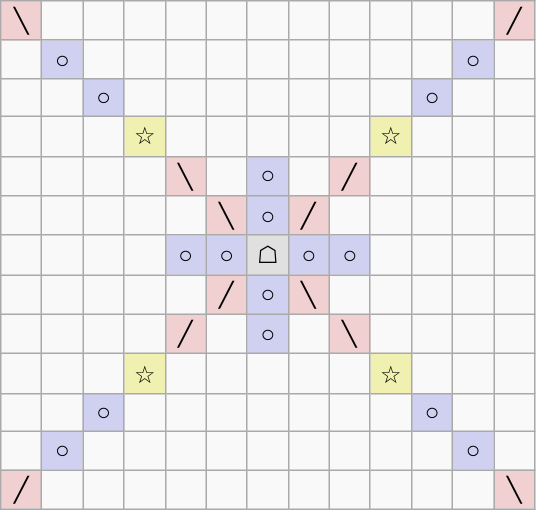<table border="1" class="wikitable">
<tr align=center>
<td width="20" style="background:#f0d0d0;">╲</td>
<td width="20"> </td>
<td width="20"> </td>
<td width="20"> </td>
<td width="20"> </td>
<td width="20"> </td>
<td width="20"> </td>
<td width="20"> </td>
<td width="20"> </td>
<td width="20"> </td>
<td width="20"> </td>
<td width="20"> </td>
<td width="20" style="background:#f0d0d0;">╱</td>
</tr>
<tr align=center>
<td> </td>
<td style="background:#d0d0f0;">○</td>
<td> </td>
<td> </td>
<td> </td>
<td> </td>
<td> </td>
<td> </td>
<td> </td>
<td> </td>
<td> </td>
<td style="background:#d0d0f0;">○</td>
<td> </td>
</tr>
<tr align=center>
<td> </td>
<td> </td>
<td style="background:#d0d0f0;">○</td>
<td> </td>
<td> </td>
<td> </td>
<td> </td>
<td> </td>
<td> </td>
<td> </td>
<td style="background:#d0d0f0;">○</td>
<td> </td>
<td> </td>
</tr>
<tr align=center>
<td> </td>
<td> </td>
<td> </td>
<td style="background:#f0f0b0;">☆</td>
<td> </td>
<td> </td>
<td> </td>
<td> </td>
<td> </td>
<td style="background:#f0f0b0;">☆</td>
<td> </td>
<td> </td>
<td> </td>
</tr>
<tr align=center>
<td> </td>
<td> </td>
<td> </td>
<td> </td>
<td style="background:#f0d0d0;">╲</td>
<td> </td>
<td style="background:#d0d0f0;">○</td>
<td> </td>
<td style="background:#f0d0d0;">╱</td>
<td> </td>
<td> </td>
<td> </td>
<td> </td>
</tr>
<tr align=center>
<td> </td>
<td> </td>
<td> </td>
<td> </td>
<td> </td>
<td style="background:#f0d0d0;">╲</td>
<td style="background:#d0d0f0;">○</td>
<td style="background:#f0d0d0;">╱</td>
<td> </td>
<td> </td>
<td> </td>
<td> </td>
<td> </td>
</tr>
<tr align=center>
<td> </td>
<td> </td>
<td> </td>
<td> </td>
<td style="background:#d0d0f0;">○</td>
<td style="background:#d0d0f0;">○</td>
<td style="background:#e0e0e0;">☖</td>
<td style="background:#d0d0f0;">○</td>
<td style="background:#d0d0f0;">○</td>
<td> </td>
<td> </td>
<td> </td>
<td> </td>
</tr>
<tr align=center>
<td> </td>
<td> </td>
<td> </td>
<td> </td>
<td> </td>
<td style="background:#f0d0d0;">╱</td>
<td style="background:#d0d0f0;">○</td>
<td style="background:#f0d0d0;">╲</td>
<td> </td>
<td> </td>
<td> </td>
<td> </td>
<td> </td>
</tr>
<tr align=center>
<td> </td>
<td> </td>
<td> </td>
<td> </td>
<td style="background:#f0d0d0;">╱</td>
<td> </td>
<td style="background:#d0d0f0;">○</td>
<td> </td>
<td style="background:#f0d0d0;">╲</td>
<td> </td>
<td> </td>
<td> </td>
<td> </td>
</tr>
<tr align=center>
<td> </td>
<td> </td>
<td> </td>
<td style="background:#f0f0b0;">☆</td>
<td> </td>
<td> </td>
<td> </td>
<td> </td>
<td> </td>
<td style="background:#f0f0b0;">☆</td>
<td> </td>
<td> </td>
<td> </td>
</tr>
<tr align=center>
<td> </td>
<td> </td>
<td style="background:#d0d0f0;">○</td>
<td> </td>
<td> </td>
<td> </td>
<td> </td>
<td> </td>
<td> </td>
<td> </td>
<td style="background:#d0d0f0;">○</td>
<td> </td>
<td> </td>
</tr>
<tr align=center>
<td> </td>
<td style="background:#d0d0f0;">○</td>
<td> </td>
<td> </td>
<td> </td>
<td> </td>
<td> </td>
<td> </td>
<td> </td>
<td> </td>
<td> </td>
<td style="background:#d0d0f0;">○</td>
<td> </td>
</tr>
<tr align=center>
<td style="background:#f0d0d0;">╱</td>
<td> </td>
<td> </td>
<td> </td>
<td> </td>
<td> </td>
<td> </td>
<td> </td>
<td> </td>
<td> </td>
<td> </td>
<td> </td>
<td style="background:#f0d0d0;">╲</td>
</tr>
</table>
